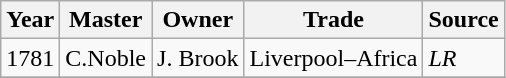<table class=" wikitable">
<tr>
<th>Year</th>
<th>Master</th>
<th>Owner</th>
<th>Trade</th>
<th>Source</th>
</tr>
<tr>
<td>1781</td>
<td>C.Noble</td>
<td>J. Brook</td>
<td>Liverpool–Africa</td>
<td><em>LR</em></td>
</tr>
<tr>
</tr>
</table>
